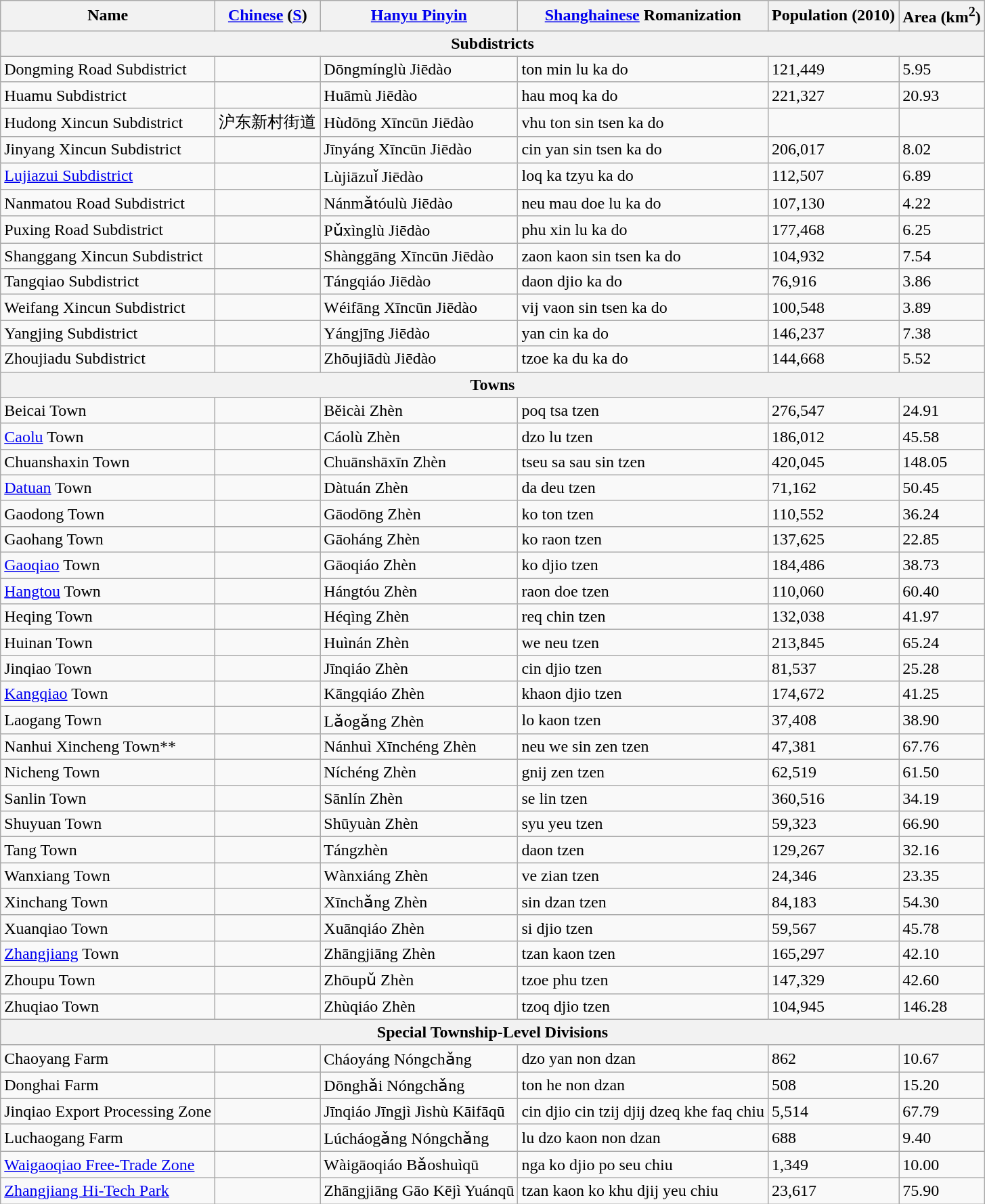<table class="wikitable">
<tr>
<th>Name</th>
<th><a href='#'>Chinese</a> (<a href='#'>S</a>)</th>
<th><a href='#'>Hanyu Pinyin</a></th>
<th><a href='#'>Shanghainese</a> Romanization</th>
<th>Population (2010)</th>
<th>Area (km<sup>2</sup>)</th>
</tr>
<tr>
<th colspan="6">Subdistricts</th>
</tr>
<tr>
<td>Dongming Road Subdistrict</td>
<td></td>
<td>Dōngmínglù Jiēdào</td>
<td>ton min lu ka do</td>
<td>121,449</td>
<td>5.95</td>
</tr>
<tr>
<td>Huamu Subdistrict</td>
<td></td>
<td>Huāmù Jiēdào</td>
<td>hau moq ka do</td>
<td>221,327</td>
<td>20.93</td>
</tr>
<tr>
<td>Hudong Xincun Subdistrict</td>
<td>沪东新村街道</td>
<td>Hùdōng Xīncūn Jiēdào</td>
<td>vhu ton sin tsen ka do</td>
<td></td>
<td></td>
</tr>
<tr>
<td>Jinyang Xincun Subdistrict</td>
<td></td>
<td>Jīnyáng Xīncūn Jiēdào</td>
<td>cin yan sin tsen ka do</td>
<td>206,017</td>
<td>8.02</td>
</tr>
<tr>
<td><a href='#'>Lujiazui Subdistrict</a></td>
<td></td>
<td>Lùjiāzuǐ Jiēdào</td>
<td>loq ka tzyu ka do</td>
<td>112,507</td>
<td>6.89</td>
</tr>
<tr>
<td>Nanmatou Road Subdistrict</td>
<td></td>
<td>Nánmǎtóulù Jiēdào</td>
<td>neu mau doe lu ka do</td>
<td>107,130</td>
<td>4.22</td>
</tr>
<tr>
<td>Puxing Road Subdistrict</td>
<td></td>
<td>Pǔxìnglù Jiēdào</td>
<td>phu xin lu ka do</td>
<td>177,468</td>
<td>6.25</td>
</tr>
<tr>
<td>Shanggang Xincun Subdistrict</td>
<td></td>
<td>Shànggāng Xīncūn Jiēdào</td>
<td>zaon kaon sin tsen ka do</td>
<td>104,932</td>
<td>7.54</td>
</tr>
<tr>
<td>Tangqiao Subdistrict</td>
<td></td>
<td>Tángqiáo Jiēdào</td>
<td>daon djio ka do</td>
<td>76,916</td>
<td>3.86</td>
</tr>
<tr>
<td>Weifang Xincun Subdistrict</td>
<td></td>
<td>Wéifāng Xīncūn Jiēdào</td>
<td>vij vaon sin tsen ka do</td>
<td>100,548</td>
<td>3.89</td>
</tr>
<tr>
<td>Yangjing Subdistrict</td>
<td></td>
<td>Yángjīng Jiēdào</td>
<td>yan cin ka do</td>
<td>146,237</td>
<td>7.38</td>
</tr>
<tr>
<td>Zhoujiadu Subdistrict</td>
<td></td>
<td>Zhōujiādù Jiēdào</td>
<td>tzoe ka du ka do</td>
<td>144,668</td>
<td>5.52</td>
</tr>
<tr>
<th colspan="6">Towns</th>
</tr>
<tr>
<td>Beicai Town</td>
<td></td>
<td>Běicài Zhèn</td>
<td>poq tsa tzen</td>
<td>276,547</td>
<td>24.91</td>
</tr>
<tr>
<td><a href='#'>Caolu</a> Town</td>
<td></td>
<td>Cáolù Zhèn</td>
<td>dzo lu tzen</td>
<td>186,012</td>
<td>45.58</td>
</tr>
<tr>
<td>Chuanshaxin Town</td>
<td></td>
<td>Chuānshāxīn Zhèn</td>
<td>tseu sa sau sin tzen</td>
<td>420,045</td>
<td>148.05</td>
</tr>
<tr>
<td><a href='#'>Datuan</a> Town</td>
<td></td>
<td>Dàtuán Zhèn</td>
<td>da deu tzen</td>
<td>71,162</td>
<td>50.45</td>
</tr>
<tr>
<td>Gaodong Town</td>
<td></td>
<td>Gāodōng Zhèn</td>
<td>ko ton tzen</td>
<td>110,552</td>
<td>36.24</td>
</tr>
<tr>
<td>Gaohang Town</td>
<td></td>
<td>Gāoháng Zhèn</td>
<td>ko raon tzen</td>
<td>137,625</td>
<td>22.85</td>
</tr>
<tr>
<td><a href='#'>Gaoqiao</a> Town</td>
<td></td>
<td>Gāoqiáo Zhèn</td>
<td>ko djio tzen</td>
<td>184,486</td>
<td>38.73</td>
</tr>
<tr>
<td><a href='#'>Hangtou</a> Town</td>
<td></td>
<td>Hángtóu Zhèn</td>
<td>raon doe tzen</td>
<td>110,060</td>
<td>60.40</td>
</tr>
<tr>
<td>Heqing Town</td>
<td></td>
<td>Héqìng Zhèn</td>
<td>req chin tzen</td>
<td>132,038</td>
<td>41.97</td>
</tr>
<tr>
<td>Huinan Town</td>
<td></td>
<td>Huìnán Zhèn</td>
<td>we neu tzen</td>
<td>213,845</td>
<td>65.24</td>
</tr>
<tr>
<td>Jinqiao Town</td>
<td></td>
<td>Jīnqiáo Zhèn</td>
<td>cin djio tzen</td>
<td>81,537</td>
<td>25.28</td>
</tr>
<tr>
<td><a href='#'>Kangqiao</a> Town</td>
<td></td>
<td>Kāngqiáo Zhèn</td>
<td>khaon djio tzen</td>
<td>174,672</td>
<td>41.25</td>
</tr>
<tr>
<td>Laogang Town</td>
<td></td>
<td>Lǎogǎng Zhèn</td>
<td>lo kaon tzen</td>
<td>37,408</td>
<td>38.90</td>
</tr>
<tr>
<td>Nanhui Xincheng Town**</td>
<td></td>
<td>Nánhuì Xīnchéng Zhèn</td>
<td>neu we sin zen tzen</td>
<td>47,381</td>
<td>67.76</td>
</tr>
<tr>
<td>Nicheng Town</td>
<td></td>
<td>Níchéng Zhèn</td>
<td>gnij zen tzen</td>
<td>62,519</td>
<td>61.50</td>
</tr>
<tr>
<td>Sanlin Town</td>
<td></td>
<td>Sānlín Zhèn</td>
<td>se lin tzen</td>
<td>360,516</td>
<td>34.19</td>
</tr>
<tr>
<td>Shuyuan Town</td>
<td></td>
<td>Shūyuàn Zhèn</td>
<td>syu yeu tzen</td>
<td>59,323</td>
<td>66.90</td>
</tr>
<tr>
<td>Tang Town</td>
<td></td>
<td>Tángzhèn</td>
<td>daon tzen</td>
<td>129,267</td>
<td>32.16</td>
</tr>
<tr>
<td>Wanxiang Town</td>
<td></td>
<td>Wànxiáng Zhèn</td>
<td>ve zian tzen</td>
<td>24,346</td>
<td>23.35</td>
</tr>
<tr>
<td>Xinchang Town</td>
<td></td>
<td>Xīnchǎng Zhèn</td>
<td>sin dzan tzen</td>
<td>84,183</td>
<td>54.30</td>
</tr>
<tr>
<td>Xuanqiao Town</td>
<td></td>
<td>Xuānqiáo Zhèn</td>
<td>si djio tzen</td>
<td>59,567</td>
<td>45.78</td>
</tr>
<tr>
<td><a href='#'>Zhangjiang</a> Town</td>
<td></td>
<td>Zhāngjiāng Zhèn</td>
<td>tzan kaon tzen</td>
<td>165,297</td>
<td>42.10</td>
</tr>
<tr>
<td>Zhoupu Town</td>
<td></td>
<td>Zhōupǔ Zhèn</td>
<td>tzoe phu tzen</td>
<td>147,329</td>
<td>42.60</td>
</tr>
<tr>
<td>Zhuqiao Town</td>
<td></td>
<td>Zhùqiáo Zhèn</td>
<td>tzoq djio tzen</td>
<td>104,945</td>
<td>146.28</td>
</tr>
<tr>
<th colspan="6">Special Township-Level Divisions</th>
</tr>
<tr>
<td>Chaoyang Farm</td>
<td></td>
<td>Cháoyáng Nóngchǎng</td>
<td>dzo yan non dzan</td>
<td>862</td>
<td>10.67</td>
</tr>
<tr>
<td>Donghai Farm</td>
<td></td>
<td>Dōnghǎi Nóngchǎng</td>
<td>ton he non dzan</td>
<td>508</td>
<td>15.20</td>
</tr>
<tr>
<td>Jinqiao Export Processing Zone</td>
<td></td>
<td>Jīnqiáo Jīngjì Jìshù  Kāifāqū</td>
<td>cin djio cin tzij djij  dzeq khe faq chiu</td>
<td>5,514</td>
<td>67.79</td>
</tr>
<tr>
<td>Luchaogang Farm</td>
<td></td>
<td>Lúcháogǎng Nóngchǎng</td>
<td>lu dzo kaon non dzan</td>
<td>688</td>
<td>9.40</td>
</tr>
<tr>
<td><a href='#'>Waigaoqiao Free-Trade Zone</a></td>
<td></td>
<td>Wàigāoqiáo Bǎoshuìqū</td>
<td>nga ko djio po seu chiu</td>
<td>1,349</td>
<td>10.00</td>
</tr>
<tr>
<td><a href='#'>Zhangjiang Hi-Tech Park</a></td>
<td></td>
<td>Zhāngjiāng Gāo Kējì  Yuánqū</td>
<td>tzan kaon ko khu djij yeu  chiu</td>
<td>23,617</td>
<td>75.90</td>
</tr>
</table>
